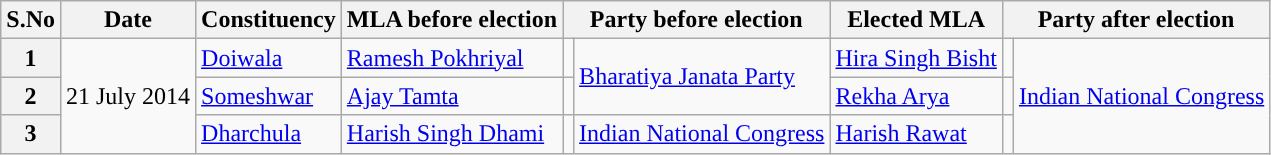<table class="wikitable sortable">
<tr>
<th>S.No</th>
<th>Date</th>
<th>Constituency</th>
<th>MLA before election</th>
<th colspan="2">Party before election</th>
<th>Elected MLA</th>
<th colspan="2">Party after election</th>
</tr>
<tr>
<th>1</th>
<td rowspan="3">21 July 2014</td>
<td><a href='#'>Doiwala</a></td>
<td><a href='#'>Ramesh Pokhriyal</a></td>
<td></td>
<td rowspan="2"><a href='#'>Bharatiya Janata Party</a></td>
<td><a href='#'>Hira Singh Bisht</a></td>
<td></td>
<td rowspan="3"><a href='#'>Indian National Congress</a></td>
</tr>
<tr>
<th>2</th>
<td><a href='#'>Someshwar</a></td>
<td><a href='#'>Ajay Tamta</a></td>
<td></td>
<td><a href='#'>Rekha Arya</a></td>
<td></td>
</tr>
<tr>
<th>3</th>
<td><a href='#'>Dharchula</a></td>
<td><a href='#'>Harish Singh Dhami</a></td>
<td></td>
<td><a href='#'>Indian National Congress</a></td>
<td><a href='#'>Harish Rawat</a></td>
<td></td>
</tr>
</table>
